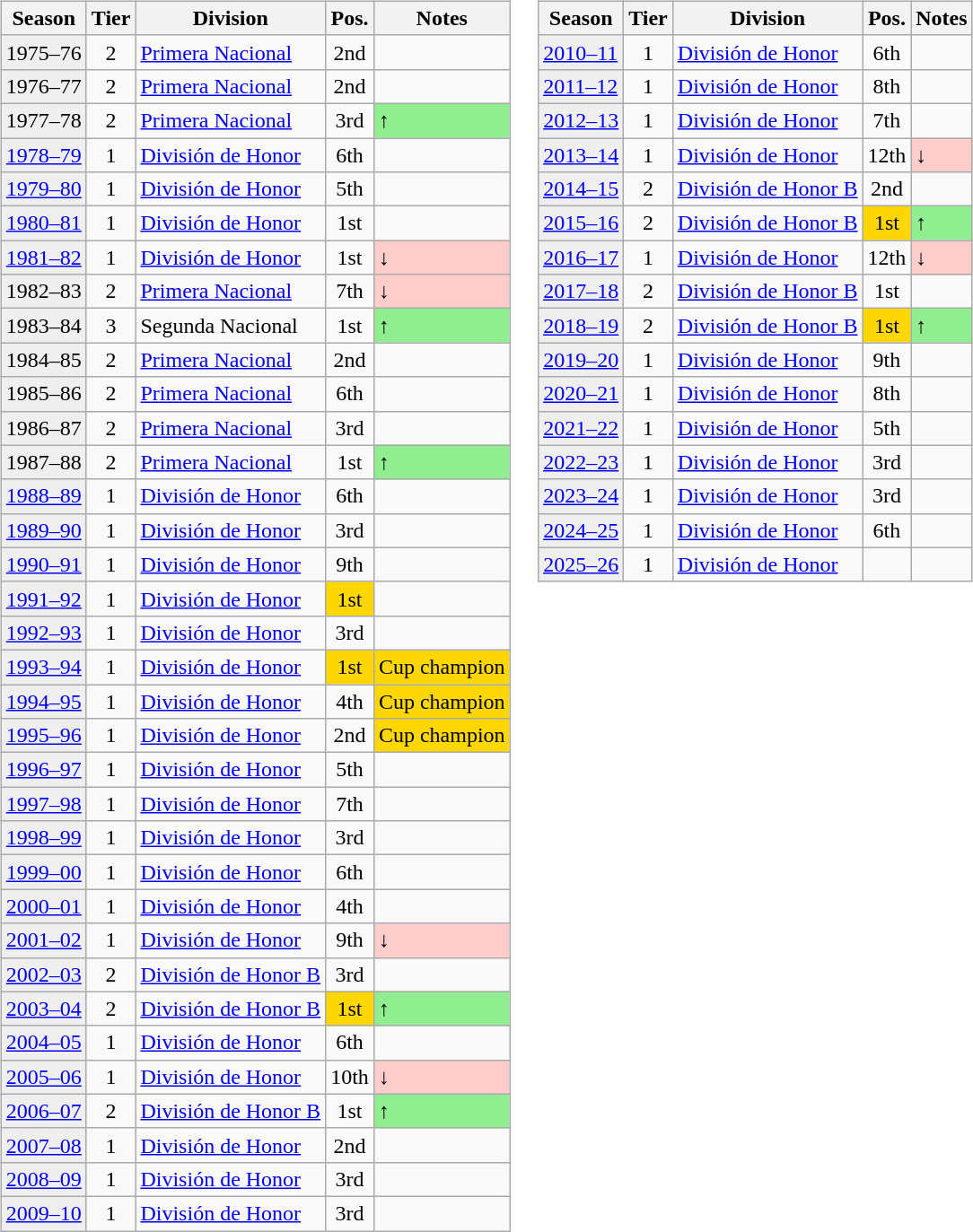<table>
<tr>
<td valign="top" width=0%><br><table class="wikitable">
<tr>
<th>Season</th>
<th>Tier</th>
<th>Division</th>
<th>Pos.</th>
<th>Notes</th>
</tr>
<tr>
<td style="background:#efefef;">1975–76</td>
<td align="center">2</td>
<td><a href='#'>Primera Nacional</a></td>
<td align="center">2nd</td>
<td></td>
</tr>
<tr>
<td style="background:#efefef;">1976–77</td>
<td align="center">2</td>
<td><a href='#'>Primera Nacional</a></td>
<td align="center">2nd</td>
<td></td>
</tr>
<tr>
<td style="background:#efefef;">1977–78</td>
<td align="center">2</td>
<td><a href='#'>Primera Nacional</a></td>
<td align="center">3rd</td>
<td style="background:#90EE90">↑</td>
</tr>
<tr>
<td style="background:#efefef;"><a href='#'>1978–79</a></td>
<td align="center">1</td>
<td><a href='#'>División de Honor</a></td>
<td align="center">6th</td>
<td></td>
</tr>
<tr>
<td style="background:#efefef;"><a href='#'>1979–80</a></td>
<td align="center">1</td>
<td><a href='#'>División de Honor</a></td>
<td align="center">5th</td>
<td></td>
</tr>
<tr>
<td style="background:#efefef;"><a href='#'>1980–81</a></td>
<td align="center">1</td>
<td><a href='#'>División de Honor</a></td>
<td align="center">1st</td>
<td></td>
</tr>
<tr>
<td style="background:#efefef;"><a href='#'>1981–82</a></td>
<td align="center">1</td>
<td><a href='#'>División de Honor</a></td>
<td align="center">1st</td>
<td style="background:#ffcccc">↓</td>
</tr>
<tr>
<td style="background:#efefef;">1982–83</td>
<td align="center">2</td>
<td><a href='#'>Primera Nacional</a></td>
<td align="center">7th</td>
<td style="background:#ffcccc">↓</td>
</tr>
<tr>
<td style="background:#efefef;">1983–84</td>
<td align="center">3</td>
<td>Segunda Nacional</td>
<td align="center">1st</td>
<td style="background:#90EE90">↑</td>
</tr>
<tr>
<td style="background:#efefef;">1984–85</td>
<td align="center">2</td>
<td><a href='#'>Primera Nacional</a></td>
<td align="center">2nd</td>
<td></td>
</tr>
<tr>
<td style="background:#efefef;">1985–86</td>
<td align="center">2</td>
<td><a href='#'>Primera Nacional</a></td>
<td align="center">6th</td>
<td></td>
</tr>
<tr>
<td style="background:#efefef;">1986–87</td>
<td align="center">2</td>
<td><a href='#'>Primera Nacional</a></td>
<td align="center">3rd</td>
<td></td>
</tr>
<tr>
<td style="background:#efefef;">1987–88</td>
<td align="center">2</td>
<td><a href='#'>Primera Nacional</a></td>
<td align="center">1st</td>
<td style="background:#90EE90">↑</td>
</tr>
<tr>
<td style="background:#efefef;"><a href='#'>1988–89</a></td>
<td align="center">1</td>
<td><a href='#'>División de Honor</a></td>
<td align="center">6th</td>
<td></td>
</tr>
<tr>
<td style="background:#efefef;"><a href='#'>1989–90</a></td>
<td align="center">1</td>
<td><a href='#'>División de Honor</a></td>
<td align="center">3rd</td>
<td></td>
</tr>
<tr>
<td style="background:#efefef;"><a href='#'>1990–91</a></td>
<td align="center">1</td>
<td><a href='#'>División de Honor</a></td>
<td align="center">9th</td>
<td></td>
</tr>
<tr>
<td style="background:#efefef;"><a href='#'>1991–92</a></td>
<td align="center">1</td>
<td><a href='#'>División de Honor</a></td>
<td style="background:gold" align="center">1st</td>
<td></td>
</tr>
<tr>
<td style="background:#efefef;"><a href='#'>1992–93</a></td>
<td align="center">1</td>
<td><a href='#'>División de Honor</a></td>
<td align="center">3rd</td>
<td></td>
</tr>
<tr>
<td style="background:#efefef;"><a href='#'>1993–94</a></td>
<td align="center">1</td>
<td><a href='#'>División de Honor</a></td>
<td style="background:gold" align="center">1st</td>
<td style="background:gold">Cup champion</td>
</tr>
<tr>
<td style="background:#efefef;"><a href='#'>1994–95</a></td>
<td align="center">1</td>
<td><a href='#'>División de Honor</a></td>
<td align="center">4th</td>
<td style="background:gold">Cup champion</td>
</tr>
<tr>
<td style="background:#efefef;"><a href='#'>1995–96</a></td>
<td align="center">1</td>
<td><a href='#'>División de Honor</a></td>
<td align="center">2nd</td>
<td style="background:gold">Cup champion</td>
</tr>
<tr>
<td style="background:#efefef;"><a href='#'>1996–97</a></td>
<td align="center">1</td>
<td><a href='#'>División de Honor</a></td>
<td align="center">5th</td>
<td></td>
</tr>
<tr>
<td style="background:#efefef;"><a href='#'>1997–98</a></td>
<td align="center">1</td>
<td><a href='#'>División de Honor</a></td>
<td align="center">7th</td>
<td></td>
</tr>
<tr>
<td style="background:#efefef;"><a href='#'>1998–99</a></td>
<td align="center">1</td>
<td><a href='#'>División de Honor</a></td>
<td align="center">3rd</td>
<td></td>
</tr>
<tr>
<td style="background:#efefef;"><a href='#'>1999–00</a></td>
<td align="center">1</td>
<td><a href='#'>División de Honor</a></td>
<td align="center">6th</td>
<td></td>
</tr>
<tr>
<td style="background:#efefef;"><a href='#'>2000–01</a></td>
<td align="center">1</td>
<td><a href='#'>División de Honor</a></td>
<td align="center">4th</td>
<td></td>
</tr>
<tr>
<td style="background:#efefef;"><a href='#'>2001–02</a></td>
<td align="center">1</td>
<td><a href='#'>División de Honor</a></td>
<td align="center">9th</td>
<td style="background:#ffcccc">↓</td>
</tr>
<tr>
<td style="background:#efefef;"><a href='#'>2002–03</a></td>
<td align="center">2</td>
<td><a href='#'>División de Honor B</a></td>
<td align="center">3rd</td>
<td></td>
</tr>
<tr>
<td style="background:#efefef;"><a href='#'>2003–04</a></td>
<td align="center">2</td>
<td><a href='#'>División de Honor B</a></td>
<td style="background:gold" align="center">1st</td>
<td style="background:#90EE90">↑</td>
</tr>
<tr>
<td style="background:#efefef;"><a href='#'>2004–05</a></td>
<td align="center">1</td>
<td><a href='#'>División de Honor</a></td>
<td align="center">6th</td>
<td></td>
</tr>
<tr>
<td style="background:#efefef;"><a href='#'>2005–06</a></td>
<td align="center">1</td>
<td><a href='#'>División de Honor</a></td>
<td align="center">10th</td>
<td style="background:#ffcccc">↓</td>
</tr>
<tr>
<td style="background:#efefef;"><a href='#'>2006–07</a></td>
<td align="center">2</td>
<td><a href='#'>División de Honor B</a></td>
<td align="center">1st</td>
<td style="background:#90EE90">↑</td>
</tr>
<tr>
<td style="background:#efefef;"><a href='#'>2007–08</a></td>
<td align="center">1</td>
<td><a href='#'>División de Honor</a></td>
<td align="center">2nd</td>
<td></td>
</tr>
<tr>
<td style="background:#efefef;"><a href='#'>2008–09</a></td>
<td align="center">1</td>
<td><a href='#'>División de Honor</a></td>
<td align="center">3rd</td>
<td></td>
</tr>
<tr>
<td style="background:#efefef;"><a href='#'>2009–10</a></td>
<td align="center">1</td>
<td><a href='#'>División de Honor</a></td>
<td align="center">3rd</td>
<td></td>
</tr>
</table>
</td>
<td valign="top" width=0%><br><table class="wikitable">
<tr>
<th>Season</th>
<th>Tier</th>
<th>Division</th>
<th>Pos.</th>
<th>Notes</th>
</tr>
<tr>
<td style="background:#efefef;"><a href='#'>2010–11</a></td>
<td align="center">1</td>
<td><a href='#'>División de Honor</a></td>
<td align="center">6th</td>
<td></td>
</tr>
<tr>
<td style="background:#efefef;"><a href='#'>2011–12</a></td>
<td align="center">1</td>
<td><a href='#'>División de Honor</a></td>
<td align="center">8th</td>
<td></td>
</tr>
<tr>
<td style="background:#efefef;"><a href='#'>2012–13</a></td>
<td align="center">1</td>
<td><a href='#'>División de Honor</a></td>
<td align="center">7th</td>
<td></td>
</tr>
<tr>
<td style="background:#efefef;"><a href='#'>2013–14</a></td>
<td align="center">1</td>
<td><a href='#'>División de Honor</a></td>
<td align="center">12th</td>
<td style="background:#ffcccc">↓</td>
</tr>
<tr>
<td style="background:#efefef;"><a href='#'>2014–15</a></td>
<td align="center">2</td>
<td><a href='#'>División de Honor B</a></td>
<td align="center">2nd</td>
<td></td>
</tr>
<tr>
<td style="background:#efefef;"><a href='#'>2015–16</a></td>
<td align="center">2</td>
<td><a href='#'>División de Honor B</a></td>
<td style="background:gold" align="center">1st</td>
<td style="background:#90EE90">↑</td>
</tr>
<tr>
<td style="background:#efefef;"><a href='#'>2016–17</a></td>
<td align="center">1</td>
<td><a href='#'>División de Honor</a></td>
<td align="center">12th</td>
<td style="background:#ffcccc">↓</td>
</tr>
<tr>
<td style="background:#efefef;"><a href='#'>2017–18</a></td>
<td align="center">2</td>
<td><a href='#'>División de Honor B</a></td>
<td align="center">1st</td>
<td></td>
</tr>
<tr>
<td style="background:#efefef;"><a href='#'>2018–19</a></td>
<td align="center">2</td>
<td><a href='#'>División de Honor B</a></td>
<td style="background:gold" align="center">1st</td>
<td style="background:#90EE90">↑</td>
</tr>
<tr>
<td style="background:#efefef;"><a href='#'>2019–20</a></td>
<td align="center">1</td>
<td><a href='#'>División de Honor</a></td>
<td align="center">9th</td>
<td></td>
</tr>
<tr>
<td style="background:#efefef;"><a href='#'>2020–21</a></td>
<td align="center">1</td>
<td><a href='#'>División de Honor</a></td>
<td align="center">8th</td>
<td></td>
</tr>
<tr>
<td style="background:#efefef;"><a href='#'>2021–22</a></td>
<td align="center">1</td>
<td><a href='#'>División de Honor</a></td>
<td align="center">5th</td>
<td></td>
</tr>
<tr>
<td style="background:#efefef;"><a href='#'>2022–23</a></td>
<td align="center">1</td>
<td><a href='#'>División de Honor</a></td>
<td align="center">3rd</td>
<td></td>
</tr>
<tr>
<td style="background:#efefef;"><a href='#'>2023–24</a></td>
<td align="center">1</td>
<td><a href='#'>División de Honor</a></td>
<td align="center">3rd</td>
<td></td>
</tr>
<tr>
<td style="background:#efefef;"><a href='#'>2024–25</a></td>
<td align="center">1</td>
<td><a href='#'>División de Honor</a></td>
<td align="center">6th</td>
<td></td>
</tr>
<tr>
<td style="background:#efefef;"><a href='#'>2025–26</a></td>
<td align="center">1</td>
<td><a href='#'>División de Honor</a></td>
<td align="center"></td>
<td></td>
</tr>
</table>
</td>
</tr>
</table>
